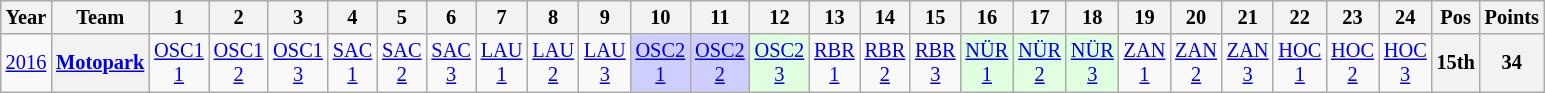<table class="wikitable" style="text-align:center; font-size:85%">
<tr>
<th>Year</th>
<th>Team</th>
<th>1</th>
<th>2</th>
<th>3</th>
<th>4</th>
<th>5</th>
<th>6</th>
<th>7</th>
<th>8</th>
<th>9</th>
<th>10</th>
<th>11</th>
<th>12</th>
<th>13</th>
<th>14</th>
<th>15</th>
<th>16</th>
<th>17</th>
<th>18</th>
<th>19</th>
<th>20</th>
<th>21</th>
<th>22</th>
<th>23</th>
<th>24</th>
<th>Pos</th>
<th>Points</th>
</tr>
<tr>
<td><a href='#'>2016</a></td>
<th nowrap><a href='#'>Motopark</a></th>
<td><a href='#'>OSC1<br>1</a></td>
<td><a href='#'>OSC1<br>2</a></td>
<td><a href='#'>OSC1<br>3</a></td>
<td><a href='#'>SAC<br>1</a></td>
<td><a href='#'>SAC<br>2</a></td>
<td><a href='#'>SAC<br>3</a></td>
<td><a href='#'>LAU<br>1</a></td>
<td><a href='#'>LAU<br>2</a></td>
<td><a href='#'>LAU<br>3</a></td>
<td style="background:#CFCFFF;"><a href='#'>OSC2<br>1</a><br></td>
<td style="background:#CFCFFF;"><a href='#'>OSC2<br>2</a><br></td>
<td style="background:#DFFFDF;"><a href='#'>OSC2<br>3</a><br></td>
<td><a href='#'>RBR<br>1</a></td>
<td><a href='#'>RBR<br>2</a></td>
<td><a href='#'>RBR<br>3</a></td>
<td style="background:#DFFFDF;"><a href='#'>NÜR<br>1</a><br></td>
<td style="background:#DFFFDF;"><a href='#'>NÜR<br>2</a><br></td>
<td style="background:#DFFFDF;"><a href='#'>NÜR<br>3</a><br></td>
<td><a href='#'>ZAN<br>1</a></td>
<td><a href='#'>ZAN<br>2</a></td>
<td><a href='#'>ZAN<br>3</a></td>
<td><a href='#'>HOC<br>1</a></td>
<td><a href='#'>HOC<br>2</a></td>
<td><a href='#'>HOC<br>3</a></td>
<th>15th</th>
<th>34</th>
</tr>
</table>
